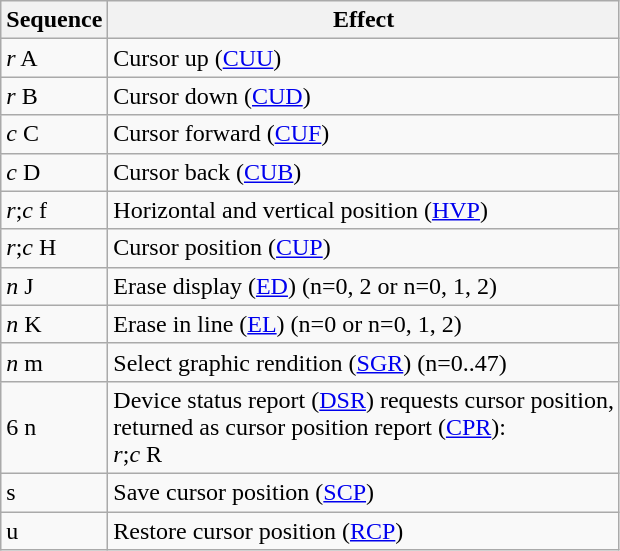<table class="wikitable">
<tr>
<th>Sequence</th>
<th>Effect</th>
</tr>
<tr>
<td> <em>r</em> A</td>
<td>Cursor up (<a href='#'>CUU</a>)</td>
</tr>
<tr>
<td> <em>r</em> B</td>
<td>Cursor down (<a href='#'>CUD</a>)</td>
</tr>
<tr>
<td> <em>c</em> C</td>
<td>Cursor forward (<a href='#'>CUF</a>)</td>
</tr>
<tr>
<td> <em>c</em> D</td>
<td>Cursor back (<a href='#'>CUB</a>)</td>
</tr>
<tr>
<td> <em>r</em>;<em>c</em> f</td>
<td>Horizontal and vertical position (<a href='#'>HVP</a>)</td>
</tr>
<tr>
<td> <em>r</em>;<em>c</em> H</td>
<td>Cursor position (<a href='#'>CUP</a>)</td>
</tr>
<tr>
<td> <em>n</em> J</td>
<td>Erase display (<a href='#'>ED</a>) (n=0, 2 or n=0, 1, 2)</td>
</tr>
<tr>
<td> <em>n</em> K</td>
<td>Erase in line (<a href='#'>EL</a>) (n=0 or n=0, 1, 2)</td>
</tr>
<tr>
<td> <em>n</em> m</td>
<td>Select graphic rendition (<a href='#'>SGR</a>) (n=0..47)</td>
</tr>
<tr>
<td> 6 n</td>
<td>Device status report (<a href='#'>DSR</a>) requests cursor position, <br>returned as cursor position report (<a href='#'>CPR</a>): <br> <em>r</em>;<em>c</em> R</td>
</tr>
<tr>
<td> s</td>
<td>Save cursor position (<a href='#'>SCP</a>)</td>
</tr>
<tr>
<td> u</td>
<td>Restore cursor position (<a href='#'>RCP</a>)</td>
</tr>
</table>
